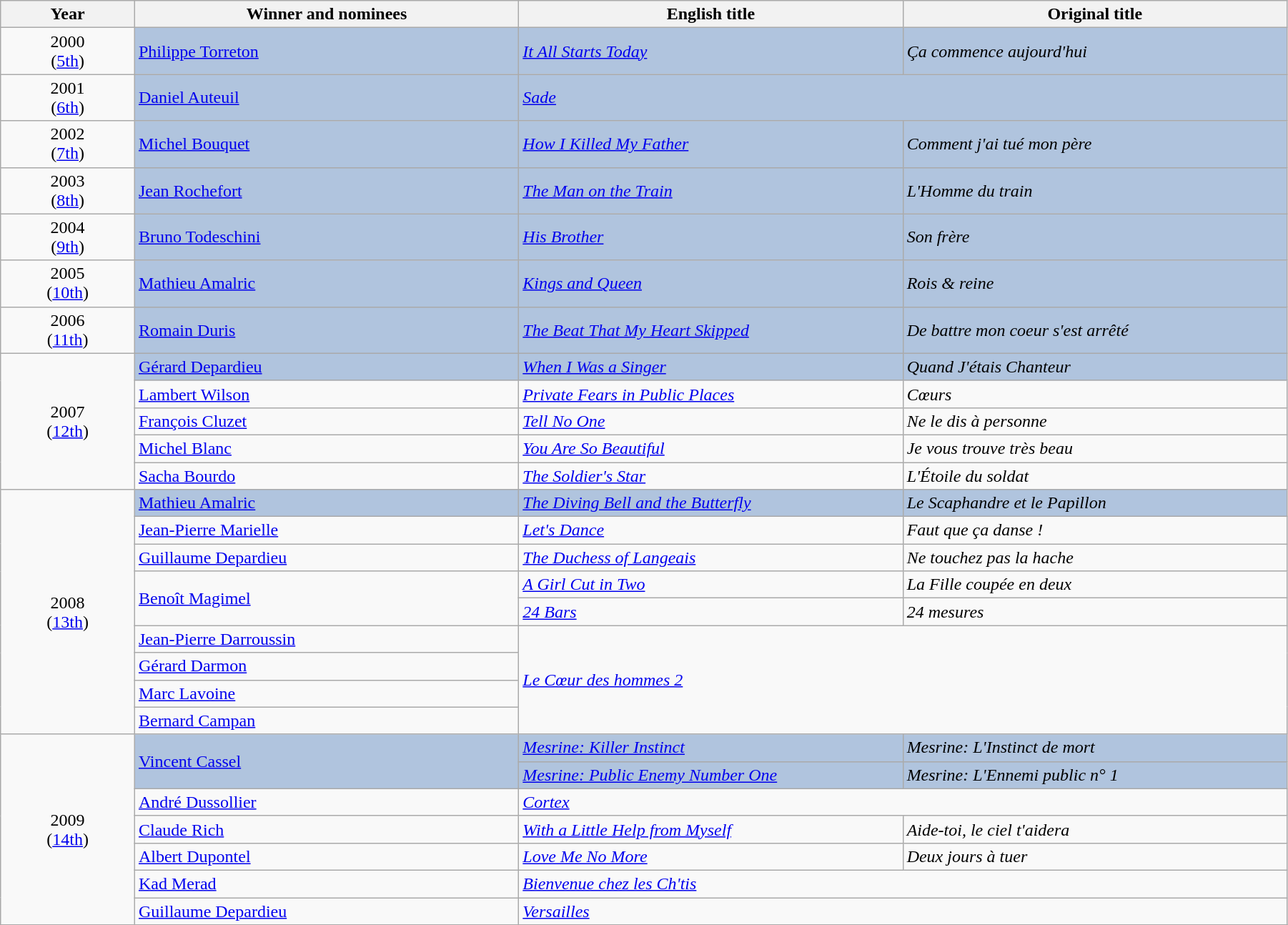<table class="wikitable" width="95%" cellpadding="5">
<tr>
<th width="100"><strong>Year</strong></th>
<th width="300"><strong>Winner and nominees</strong></th>
<th width="300"><strong>English title</strong></th>
<th width="300"><strong>Original title</strong></th>
</tr>
<tr>
<td style="text-align:center;">2000<br>(<a href='#'>5th</a>)</td>
<td style="background:#B0C4DE;"><a href='#'>Philippe Torreton</a></td>
<td style="background:#B0C4DE;"><em><a href='#'>It All Starts Today</a></em></td>
<td style="background:#B0C4DE;"><em>Ça commence aujourd'hui</em></td>
</tr>
<tr>
<td style="text-align:center;">2001<br>(<a href='#'>6th</a>)</td>
<td style="background:#B0C4DE;"><a href='#'>Daniel Auteuil</a></td>
<td colspan="2" style="background:#B0C4DE;"><em><a href='#'>Sade</a></em></td>
</tr>
<tr>
<td style="text-align:center;">2002<br>(<a href='#'>7th</a>)</td>
<td style="background:#B0C4DE;"><a href='#'>Michel Bouquet</a></td>
<td style="background:#B0C4DE;"><em><a href='#'>How I Killed My Father</a></em></td>
<td style="background:#B0C4DE;"><em>Comment j'ai tué mon père</em></td>
</tr>
<tr>
<td style="text-align:center;">2003<br>(<a href='#'>8th</a>)</td>
<td style="background:#B0C4DE;"><a href='#'>Jean Rochefort</a></td>
<td style="background:#B0C4DE;"><em><a href='#'>The Man on the Train</a></em></td>
<td style="background:#B0C4DE;"><em>L'Homme du train</em></td>
</tr>
<tr>
<td style="text-align:center;">2004<br>(<a href='#'>9th</a>)</td>
<td style="background:#B0C4DE;"><a href='#'>Bruno Todeschini</a></td>
<td style="background:#B0C4DE;"><em><a href='#'>His Brother</a></em></td>
<td style="background:#B0C4DE;"><em>Son frère</em></td>
</tr>
<tr>
<td style="text-align:center;">2005<br>(<a href='#'>10th</a>)</td>
<td style="background:#B0C4DE;"><a href='#'>Mathieu Amalric</a></td>
<td style="background:#B0C4DE;"><em><a href='#'>Kings and Queen</a></em></td>
<td style="background:#B0C4DE;"><em>Rois & reine</em></td>
</tr>
<tr>
<td style="text-align:center;">2006<br>(<a href='#'>11th</a>)</td>
<td style="background:#B0C4DE;"><a href='#'>Romain Duris</a></td>
<td style="background:#B0C4DE;"><em><a href='#'>The Beat That My Heart Skipped</a></em></td>
<td style="background:#B0C4DE;"><em>De battre mon coeur s'est arrêté</em></td>
</tr>
<tr>
<td rowspan="5" style="text-align:center;">2007<br>(<a href='#'>12th</a>)</td>
<td style="background:#B0C4DE;"><a href='#'>Gérard Depardieu</a></td>
<td style="background:#B0C4DE;"><em><a href='#'>When I Was a Singer</a></em></td>
<td style="background:#B0C4DE;"><em>Quand J'étais Chanteur</em></td>
</tr>
<tr>
<td><a href='#'>Lambert Wilson</a></td>
<td><em><a href='#'>Private Fears in Public Places</a></em></td>
<td><em>Cœurs</em></td>
</tr>
<tr>
<td><a href='#'>François Cluzet</a></td>
<td><em><a href='#'>Tell No One</a></em></td>
<td><em>Ne le dis à personne</em></td>
</tr>
<tr>
<td><a href='#'>Michel Blanc</a></td>
<td><em><a href='#'>You Are So Beautiful</a></em></td>
<td><em>Je vous trouve très beau</em></td>
</tr>
<tr>
<td><a href='#'>Sacha Bourdo</a></td>
<td><em><a href='#'>The Soldier's Star</a></em></td>
<td><em>L'Étoile du soldat</em></td>
</tr>
<tr>
<td rowspan="9" style="text-align:center;">2008<br>(<a href='#'>13th</a>)</td>
<td style="background:#B0C4DE;"><a href='#'>Mathieu Amalric</a></td>
<td style="background:#B0C4DE;"><em><a href='#'>The Diving Bell and the Butterfly</a></em></td>
<td style="background:#B0C4DE;"><em>Le Scaphandre et le Papillon</em></td>
</tr>
<tr>
<td><a href='#'>Jean-Pierre Marielle</a></td>
<td><em><a href='#'>Let's Dance</a></em></td>
<td><em>Faut que ça danse !</em></td>
</tr>
<tr>
<td><a href='#'>Guillaume Depardieu</a></td>
<td><em><a href='#'>The Duchess of Langeais</a></em></td>
<td><em>Ne touchez pas la hache</em></td>
</tr>
<tr>
<td rowspan="2"><a href='#'>Benoît Magimel</a></td>
<td><em><a href='#'>A Girl Cut in Two</a></em></td>
<td><em>La Fille coupée en deux</em></td>
</tr>
<tr>
<td><em><a href='#'>24 Bars</a></em></td>
<td><em>24 mesures</em></td>
</tr>
<tr>
<td><a href='#'>Jean-Pierre Darroussin</a></td>
<td rowspan="4" colspan="2"><em><a href='#'>Le Cœur des hommes 2</a></em></td>
</tr>
<tr>
<td><a href='#'>Gérard Darmon</a></td>
</tr>
<tr>
<td><a href='#'>Marc Lavoine</a></td>
</tr>
<tr>
<td><a href='#'>Bernard Campan</a></td>
</tr>
<tr>
<td rowspan="7" style="text-align:center;">2009<br>(<a href='#'>14th</a>)</td>
<td rowspan="2" style="background:#B0C4DE;"><a href='#'>Vincent Cassel</a></td>
<td style="background:#B0C4DE;"><em><a href='#'>Mesrine: Killer Instinct</a></em></td>
<td style="background:#B0C4DE;"><em>Mesrine: L'Instinct de mort</em></td>
</tr>
<tr>
<td style="background:#B0C4DE;"><em><a href='#'>Mesrine: Public Enemy Number One</a></em></td>
<td style="background:#B0C4DE;"><em>Mesrine: L'Ennemi public n° 1</em></td>
</tr>
<tr>
<td><a href='#'>André Dussollier</a></td>
<td colspan="2"><em><a href='#'>Cortex</a></em></td>
</tr>
<tr>
<td><a href='#'>Claude Rich</a></td>
<td><em><a href='#'>With a Little Help from Myself</a></em></td>
<td><em>Aide-toi, le ciel t'aidera</em></td>
</tr>
<tr>
<td><a href='#'>Albert Dupontel</a></td>
<td><em><a href='#'>Love Me No More</a></em></td>
<td><em>Deux jours à tuer</em></td>
</tr>
<tr>
<td><a href='#'>Kad Merad</a></td>
<td colspan="2"><em><a href='#'>Bienvenue chez les Ch'tis</a></em></td>
</tr>
<tr>
<td><a href='#'>Guillaume Depardieu</a></td>
<td colspan="2"><em><a href='#'>Versailles</a></em></td>
</tr>
<tr>
</tr>
</table>
